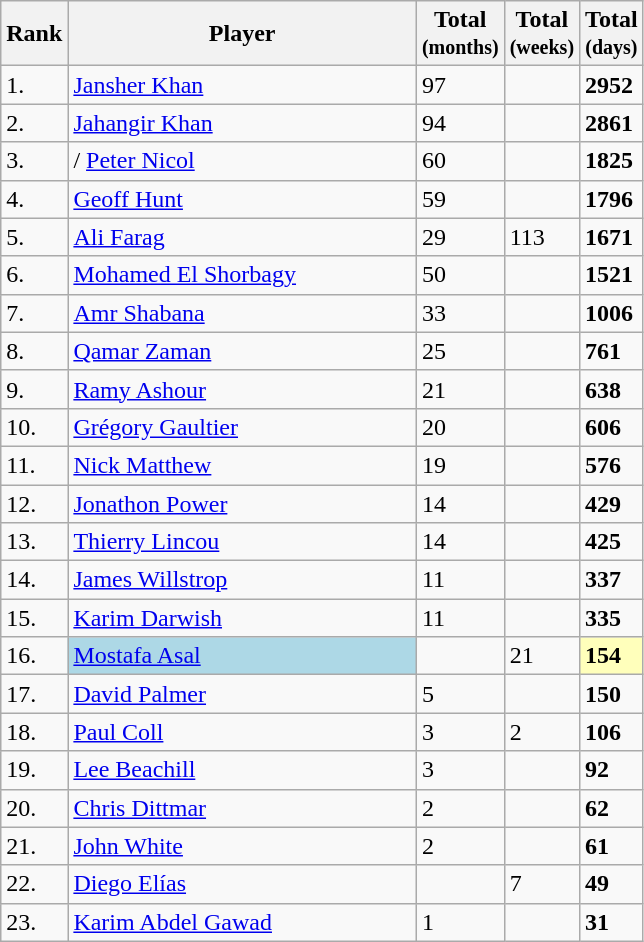<table class="wikitable">
<tr>
<th scope="col">Rank</th>
<th scope="col" style="width:225px;">Player</th>
<th scope="col">Total<br><small>(months)</small></th>
<th scope="col">Total<br><small>(weeks)</small></th>
<th scope="col">Total<br><small>(days)</small></th>
</tr>
<tr>
<td>1.</td>
<td> <a href='#'>Jansher Khan</a></td>
<td>97</td>
<td></td>
<td><strong>2952</strong></td>
</tr>
<tr>
<td>2.</td>
<td> <a href='#'>Jahangir Khan</a></td>
<td>94</td>
<td></td>
<td><strong>2861</strong></td>
</tr>
<tr>
<td>3.</td>
<td>/ <a href='#'>Peter Nicol</a></td>
<td>60</td>
<td></td>
<td><strong>1825</strong></td>
</tr>
<tr>
<td>4.</td>
<td> <a href='#'>Geoff Hunt</a></td>
<td>59</td>
<td></td>
<td><strong>1796</strong></td>
</tr>
<tr>
<td>5.</td>
<td> <a href='#'>Ali Farag</a></td>
<td>29</td>
<td>113</td>
<td><strong>1671</strong></td>
</tr>
<tr>
<td>6.</td>
<td> <a href='#'>Mohamed El Shorbagy</a></td>
<td>50</td>
<td></td>
<td><strong>1521</strong></td>
</tr>
<tr>
<td>7.</td>
<td> <a href='#'>Amr Shabana</a></td>
<td>33</td>
<td></td>
<td><strong>1006</strong></td>
</tr>
<tr>
<td>8.</td>
<td> <a href='#'>Qamar Zaman</a></td>
<td>25</td>
<td></td>
<td><strong>761</strong></td>
</tr>
<tr>
<td>9.</td>
<td> <a href='#'>Ramy Ashour</a></td>
<td>21</td>
<td></td>
<td><strong>638</strong></td>
</tr>
<tr>
<td>10.</td>
<td> <a href='#'>Grégory Gaultier</a></td>
<td>20</td>
<td></td>
<td><strong>606</strong></td>
</tr>
<tr>
<td>11.</td>
<td> <a href='#'>Nick Matthew</a></td>
<td>19</td>
<td></td>
<td><strong>576</strong></td>
</tr>
<tr>
<td>12.</td>
<td> <a href='#'>Jonathon Power</a></td>
<td>14</td>
<td></td>
<td><strong>429</strong></td>
</tr>
<tr>
<td>13.</td>
<td> <a href='#'>Thierry Lincou</a></td>
<td>14</td>
<td></td>
<td><strong>425</strong></td>
</tr>
<tr>
<td>14.</td>
<td> <a href='#'>James Willstrop</a></td>
<td>11</td>
<td></td>
<td><strong>337</strong></td>
</tr>
<tr>
<td>15.</td>
<td> <a href='#'>Karim Darwish</a></td>
<td>11</td>
<td></td>
<td><strong>335</strong></td>
</tr>
<tr>
<td>16.</td>
<td style="background:#add8e6"> <a href='#'>Mostafa Asal</a></td>
<td></td>
<td>21</td>
<td style="background:#ffffbb"><strong>154</strong></td>
</tr>
<tr>
<td>17.</td>
<td> <a href='#'>David Palmer</a></td>
<td>5</td>
<td></td>
<td><strong>150</strong></td>
</tr>
<tr>
<td>18.</td>
<td> <a href='#'>Paul Coll</a></td>
<td>3</td>
<td>2</td>
<td><strong>106</strong></td>
</tr>
<tr>
<td>19.</td>
<td> <a href='#'>Lee Beachill</a></td>
<td>3</td>
<td></td>
<td><strong>92</strong></td>
</tr>
<tr>
<td>20.</td>
<td> <a href='#'>Chris Dittmar</a></td>
<td>2</td>
<td></td>
<td><strong>62</strong></td>
</tr>
<tr>
<td>21.</td>
<td> <a href='#'>John White</a></td>
<td>2</td>
<td></td>
<td><strong>61</strong></td>
</tr>
<tr>
<td>22.</td>
<td> <a href='#'>Diego Elías</a></td>
<td></td>
<td>7</td>
<td><strong>49</strong></td>
</tr>
<tr>
<td>23.</td>
<td> <a href='#'>Karim Abdel Gawad</a></td>
<td>1</td>
<td></td>
<td><strong>31</strong></td>
</tr>
</table>
